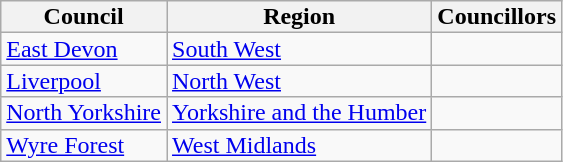<table class="wikitable sortable mw-datatable" style="text-align:left;font-size:100%;line-height:14px;">
<tr>
<th>Council</th>
<th>Region</th>
<th>Councillors</th>
</tr>
<tr>
<td><a href='#'>East Devon</a></td>
<td><a href='#'>South West</a></td>
<td></td>
</tr>
<tr>
<td><a href='#'>Liverpool</a></td>
<td><a href='#'>North West</a></td>
<td></td>
</tr>
<tr>
<td><a href='#'>North Yorkshire</a></td>
<td><a href='#'>Yorkshire and the Humber</a></td>
<td></td>
</tr>
<tr>
<td><a href='#'>Wyre Forest</a></td>
<td><a href='#'>West Midlands</a></td>
<td></td>
</tr>
</table>
